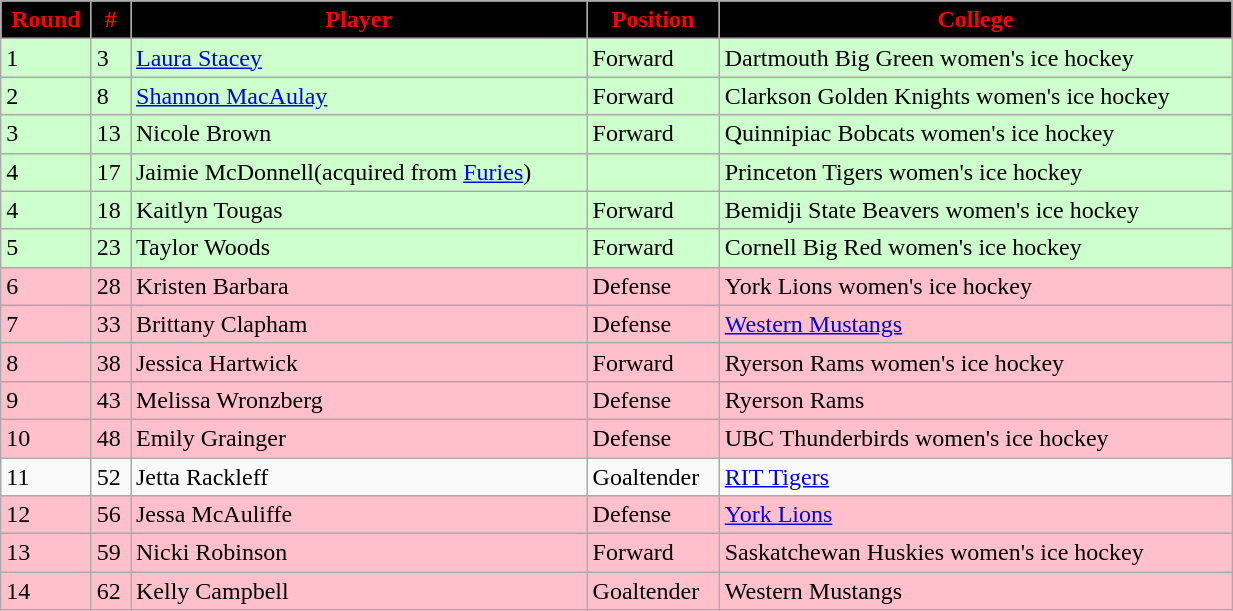<table class="wikitable" width="65%">
<tr align="center">
<th style="background:black;color:red;">Round</th>
<th style="background:black;color:red;">#</th>
<th style="background:black;color:red;">Player</th>
<th style="background:black;color:red;">Position</th>
<th style="background:black;color:red;">College</th>
</tr>
<tr bgcolor="#CCFFCC">
<td>1</td>
<td>3</td>
<td><a href='#'>Laura Stacey</a></td>
<td>Forward</td>
<td>Dartmouth Big Green women's ice hockey</td>
</tr>
<tr bgcolor="#CCFFCC">
<td>2</td>
<td>8</td>
<td><a href='#'>Shannon MacAulay</a></td>
<td>Forward</td>
<td>Clarkson Golden Knights women's ice hockey</td>
</tr>
<tr bgcolor="#CCFFCC">
<td>3</td>
<td>13</td>
<td>Nicole Brown</td>
<td>Forward</td>
<td>Quinnipiac Bobcats women's ice hockey</td>
</tr>
<tr bgcolor="#CCFFCC">
<td>4</td>
<td>17</td>
<td>Jaimie McDonnell(acquired from <a href='#'>Furies</a>)</td>
<td></td>
<td>Princeton Tigers women's ice hockey</td>
</tr>
<tr bgcolor="#CCFFCC">
<td>4</td>
<td>18</td>
<td>Kaitlyn Tougas</td>
<td>Forward</td>
<td>Bemidji State Beavers women's ice hockey</td>
</tr>
<tr bgcolor="#CCFFCC">
<td>5</td>
<td>23</td>
<td>Taylor Woods</td>
<td>Forward</td>
<td>Cornell Big Red women's ice hockey</td>
</tr>
<tr bgcolor="pink">
<td>6</td>
<td>28</td>
<td>Kristen Barbara</td>
<td>Defense</td>
<td>York Lions women's ice hockey</td>
</tr>
<tr bgcolor="pink">
<td>7</td>
<td>33</td>
<td>Brittany Clapham</td>
<td>Defense</td>
<td><a href='#'>Western Mustangs</a></td>
</tr>
<tr bgcolor="pink">
<td>8</td>
<td>38</td>
<td>Jessica Hartwick</td>
<td>Forward</td>
<td>Ryerson Rams women's ice hockey</td>
</tr>
<tr bgcolor="pink">
<td>9</td>
<td>43</td>
<td>Melissa Wronzberg</td>
<td>Defense</td>
<td>Ryerson Rams</td>
</tr>
<tr bgcolor="pink">
<td>10</td>
<td>48</td>
<td>Emily Grainger</td>
<td>Defense</td>
<td>UBC Thunderbirds women's ice hockey</td>
</tr>
<tr>
<td>11</td>
<td>52</td>
<td>Jetta Rackleff</td>
<td>Goaltender</td>
<td><a href='#'>RIT Tigers</a></td>
</tr>
<tr bgcolor="pink">
<td>12</td>
<td>56</td>
<td>Jessa McAuliffe</td>
<td>Defense</td>
<td><a href='#'>York Lions</a></td>
</tr>
<tr bgcolor="pink">
<td>13</td>
<td>59</td>
<td>Nicki Robinson</td>
<td>Forward</td>
<td>Saskatchewan Huskies women's ice hockey</td>
</tr>
<tr bgcolor="pink">
<td>14</td>
<td>62</td>
<td>Kelly Campbell</td>
<td>Goaltender</td>
<td>Western Mustangs</td>
</tr>
</table>
